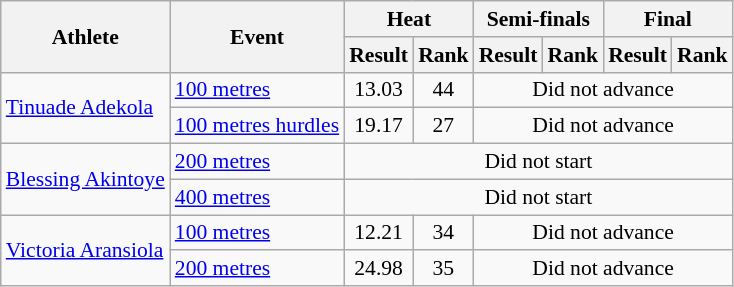<table class="wikitable" style="font-size:90%; text-align:center">
<tr>
<th rowspan="2">Athlete</th>
<th rowspan="2">Event</th>
<th colspan="2">Heat</th>
<th colspan="2">Semi-finals</th>
<th colspan="2">Final</th>
</tr>
<tr>
<th>Result</th>
<th>Rank</th>
<th>Result</th>
<th>Rank</th>
<th>Result</th>
<th>Rank</th>
</tr>
<tr>
<td align="left" rowspan=2><a href='#'>Tinuade Adekola</a></td>
<td align="left"><a href='#'>100 metres</a></td>
<td>13.03</td>
<td>44</td>
<td colspan=4>Did not advance</td>
</tr>
<tr>
<td align="left"><a href='#'>100 metres hurdles</a></td>
<td>19.17</td>
<td>27</td>
<td colspan=4>Did not advance</td>
</tr>
<tr>
<td align="left" rowspan=2><a href='#'>Blessing Akintoye</a></td>
<td align="left"><a href='#'>200 metres</a></td>
<td colspan=6>Did not start</td>
</tr>
<tr>
<td align="left"><a href='#'>400 metres</a></td>
<td colspan=6>Did not start</td>
</tr>
<tr>
<td align="left" rowspan=2><a href='#'>Victoria Aransiola</a></td>
<td align="left"><a href='#'>100 metres</a></td>
<td>12.21</td>
<td>34</td>
<td colspan=4>Did not advance</td>
</tr>
<tr>
<td align="left"><a href='#'>200 metres</a></td>
<td>24.98</td>
<td>35</td>
<td colspan=4>Did not advance</td>
</tr>
</table>
